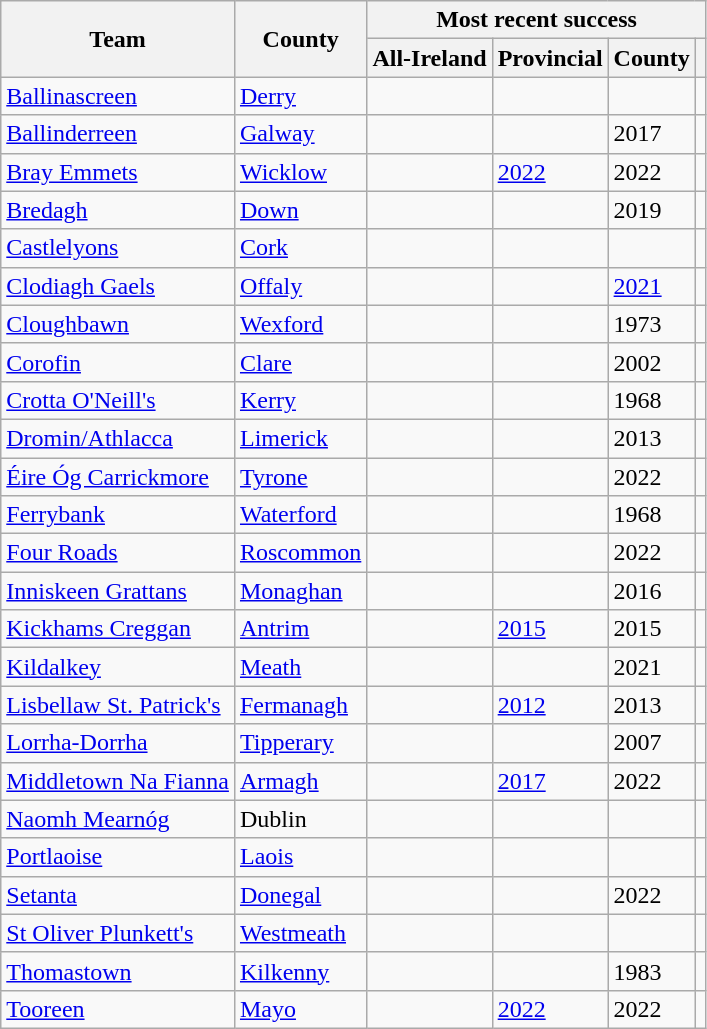<table class="wikitable sortable">
<tr>
<th rowspan="2">Team</th>
<th rowspan="2">County</th>
<th colspan="4">Most recent success</th>
</tr>
<tr>
<th>All-Ireland</th>
<th>Provincial</th>
<th>County</th>
<th></th>
</tr>
<tr>
<td> <a href='#'>Ballinascreen</a></td>
<td><a href='#'>Derry</a></td>
<td></td>
<td></td>
<td></td>
<td></td>
</tr>
<tr>
<td> <a href='#'>Ballinderreen</a></td>
<td><a href='#'>Galway</a></td>
<td></td>
<td></td>
<td>2017</td>
<td></td>
</tr>
<tr>
<td> <a href='#'>Bray Emmets</a></td>
<td><a href='#'>Wicklow</a></td>
<td></td>
<td><a href='#'>2022</a></td>
<td>2022</td>
<td></td>
</tr>
<tr>
<td> <a href='#'>Bredagh</a></td>
<td><a href='#'>Down</a></td>
<td></td>
<td></td>
<td>2019</td>
<td></td>
</tr>
<tr>
<td> <a href='#'>Castlelyons</a></td>
<td><a href='#'>Cork</a></td>
<td></td>
<td></td>
<td></td>
<td></td>
</tr>
<tr>
<td> <a href='#'>Clodiagh Gaels</a></td>
<td><a href='#'>Offaly</a></td>
<td></td>
<td></td>
<td><a href='#'>2021</a></td>
<td></td>
</tr>
<tr>
<td> <a href='#'>Cloughbawn</a></td>
<td><a href='#'>Wexford</a></td>
<td></td>
<td></td>
<td>1973</td>
<td></td>
</tr>
<tr>
<td> <a href='#'>Corofin</a></td>
<td><a href='#'>Clare</a></td>
<td></td>
<td></td>
<td>2002</td>
<td></td>
</tr>
<tr>
<td> <a href='#'>Crotta O'Neill's</a></td>
<td><a href='#'>Kerry</a></td>
<td></td>
<td></td>
<td>1968</td>
<td></td>
</tr>
<tr>
<td> <a href='#'>Dromin/Athlacca</a></td>
<td><a href='#'>Limerick</a></td>
<td></td>
<td></td>
<td>2013</td>
<td></td>
</tr>
<tr>
<td> <a href='#'>Éire Óg Carrickmore</a></td>
<td><a href='#'>Tyrone</a></td>
<td></td>
<td></td>
<td>2022</td>
<td></td>
</tr>
<tr>
<td> <a href='#'>Ferrybank</a></td>
<td><a href='#'>Waterford</a></td>
<td></td>
<td></td>
<td>1968</td>
<td></td>
</tr>
<tr>
<td> <a href='#'>Four Roads</a></td>
<td><a href='#'>Roscommon</a></td>
<td></td>
<td></td>
<td>2022</td>
<td></td>
</tr>
<tr>
<td> <a href='#'>Inniskeen Grattans</a></td>
<td><a href='#'>Monaghan</a></td>
<td></td>
<td></td>
<td>2016</td>
<td></td>
</tr>
<tr>
<td> <a href='#'>Kickhams Creggan</a></td>
<td><a href='#'>Antrim</a></td>
<td></td>
<td><a href='#'>2015</a></td>
<td>2015</td>
<td></td>
</tr>
<tr>
<td> <a href='#'>Kildalkey</a></td>
<td><a href='#'>Meath</a></td>
<td></td>
<td></td>
<td>2021</td>
<td></td>
</tr>
<tr>
<td> <a href='#'>Lisbellaw St. Patrick's</a></td>
<td><a href='#'>Fermanagh</a></td>
<td></td>
<td><a href='#'>2012</a></td>
<td>2013</td>
<td></td>
</tr>
<tr>
<td> <a href='#'>Lorrha-Dorrha</a></td>
<td><a href='#'>Tipperary</a></td>
<td></td>
<td></td>
<td>2007</td>
<td></td>
</tr>
<tr>
<td> <a href='#'>Middletown Na Fianna</a></td>
<td><a href='#'>Armagh</a></td>
<td></td>
<td><a href='#'>2017</a></td>
<td>2022</td>
<td></td>
</tr>
<tr>
<td> <a href='#'>Naomh Mearnóg</a></td>
<td>Dublin</td>
<td></td>
<td></td>
<td></td>
<td></td>
</tr>
<tr>
<td> <a href='#'>Portlaoise</a></td>
<td><a href='#'>Laois</a></td>
<td></td>
<td></td>
<td></td>
<td></td>
</tr>
<tr>
<td> <a href='#'>Setanta</a></td>
<td><a href='#'>Donegal</a></td>
<td></td>
<td></td>
<td>2022</td>
<td></td>
</tr>
<tr>
<td> <a href='#'>St Oliver Plunkett's</a></td>
<td><a href='#'>Westmeath</a></td>
<td></td>
<td></td>
<td></td>
<td></td>
</tr>
<tr>
<td> <a href='#'>Thomastown</a></td>
<td><a href='#'>Kilkenny</a></td>
<td></td>
<td></td>
<td>1983</td>
<td></td>
</tr>
<tr>
<td> <a href='#'>Tooreen</a></td>
<td><a href='#'>Mayo</a></td>
<td></td>
<td><a href='#'>2022</a></td>
<td>2022</td>
<td></td>
</tr>
</table>
